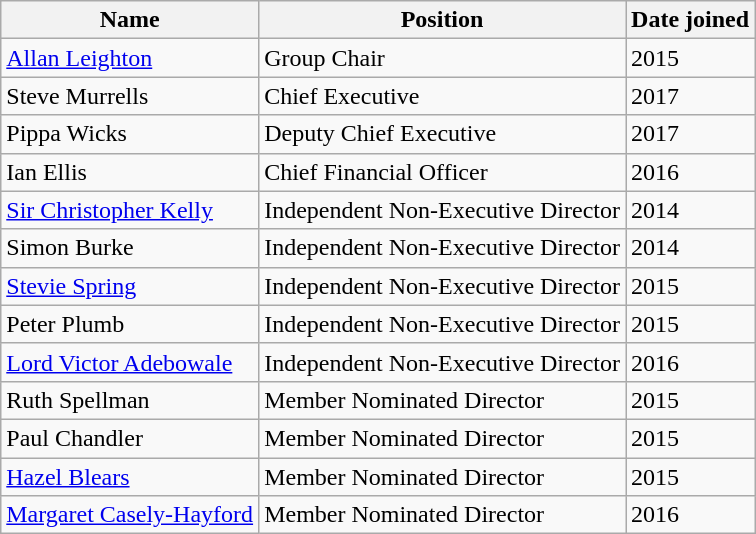<table class="wikitable">
<tr>
<th>Name</th>
<th>Position</th>
<th>Date joined</th>
</tr>
<tr>
<td><a href='#'>Allan Leighton</a></td>
<td>Group Chair</td>
<td>2015</td>
</tr>
<tr>
<td>Steve Murrells</td>
<td>Chief Executive</td>
<td>2017</td>
</tr>
<tr>
<td>Pippa Wicks</td>
<td>Deputy Chief Executive</td>
<td>2017</td>
</tr>
<tr>
<td>Ian Ellis</td>
<td>Chief Financial Officer</td>
<td>2016</td>
</tr>
<tr>
<td><a href='#'>Sir Christopher Kelly</a></td>
<td>Independent Non-Executive Director</td>
<td>2014</td>
</tr>
<tr>
<td>Simon Burke</td>
<td>Independent Non-Executive Director</td>
<td>2014</td>
</tr>
<tr>
<td><a href='#'>Stevie Spring</a></td>
<td>Independent Non-Executive Director</td>
<td>2015</td>
</tr>
<tr>
<td>Peter Plumb</td>
<td>Independent Non-Executive Director</td>
<td>2015</td>
</tr>
<tr>
<td><a href='#'>Lord Victor Adebowale</a></td>
<td>Independent Non-Executive Director</td>
<td>2016</td>
</tr>
<tr>
<td>Ruth Spellman</td>
<td>Member Nominated Director</td>
<td>2015</td>
</tr>
<tr>
<td>Paul Chandler</td>
<td>Member Nominated Director</td>
<td>2015</td>
</tr>
<tr>
<td><a href='#'>Hazel Blears</a></td>
<td>Member Nominated Director</td>
<td>2015</td>
</tr>
<tr>
<td><a href='#'>Margaret Casely-Hayford</a></td>
<td>Member Nominated Director</td>
<td>2016</td>
</tr>
</table>
